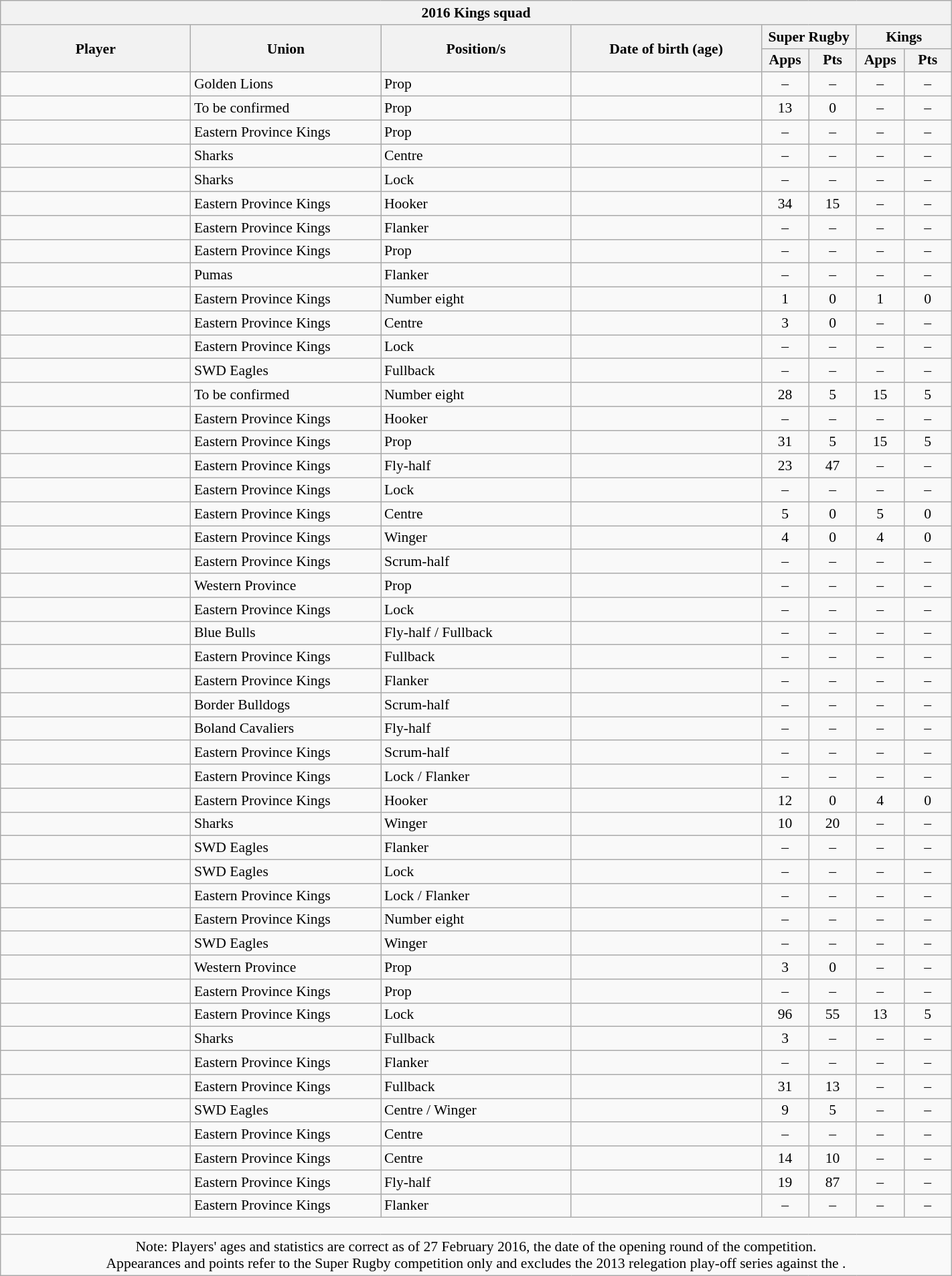<table class="wikitable sortable" style="text-align:left; font-size:90%; width:75%">
<tr>
<th colspan=100%>2016 Kings squad</th>
</tr>
<tr>
<th style="width:20%;" rowspan=2>Player</th>
<th style="width:20%;" rowspan=2>Union</th>
<th style="width:20%;" rowspan=2>Position/s</th>
<th style="width:20%;" rowspan=2>Date of birth (age)</th>
<th colspan=2>Super Rugby</th>
<th colspan=2>Kings</th>
</tr>
<tr>
<th style="width:5%;">Apps</th>
<th style="width:5%;">Pts</th>
<th style="width:5%;">Apps</th>
<th style="width:5%;">Pts<br></th>
</tr>
<tr>
<td> </td>
<td>Golden Lions</td>
<td>Prop</td>
<td></td>
<td style="text-align:center;">–</td>
<td style="text-align:center;">–</td>
<td style="text-align:center;">–</td>
<td style="text-align:center;">–</td>
</tr>
<tr>
<td> </td>
<td>To be confirmed</td>
<td>Prop</td>
<td></td>
<td style="text-align:center;">13</td>
<td style="text-align:center;">0</td>
<td style="text-align:center;">–</td>
<td style="text-align:center;">–</td>
</tr>
<tr>
<td> </td>
<td>Eastern Province Kings</td>
<td>Prop</td>
<td></td>
<td style="text-align:center;">–</td>
<td style="text-align:center;">–</td>
<td style="text-align:center;">–</td>
<td style="text-align:center;">–</td>
</tr>
<tr>
<td> </td>
<td>Sharks</td>
<td>Centre</td>
<td></td>
<td style="text-align:center;">–</td>
<td style="text-align:center;">–</td>
<td style="text-align:center;">–</td>
<td style="text-align:center;">–</td>
</tr>
<tr>
<td> </td>
<td>Sharks</td>
<td>Lock</td>
<td></td>
<td style="text-align:center;">–</td>
<td style="text-align:center;">–</td>
<td style="text-align:center;">–</td>
<td style="text-align:center;">–</td>
</tr>
<tr>
<td> </td>
<td>Eastern Province Kings</td>
<td>Hooker</td>
<td></td>
<td style="text-align:center;">34</td>
<td style="text-align:center;">15</td>
<td style="text-align:center;">–</td>
<td style="text-align:center;">–</td>
</tr>
<tr>
<td> </td>
<td>Eastern Province Kings</td>
<td>Flanker</td>
<td></td>
<td style="text-align:center;">–</td>
<td style="text-align:center;">–</td>
<td style="text-align:center;">–</td>
<td style="text-align:center;">–</td>
</tr>
<tr>
<td> </td>
<td>Eastern Province Kings</td>
<td>Prop</td>
<td></td>
<td style="text-align:center;">–</td>
<td style="text-align:center;">–</td>
<td style="text-align:center;">–</td>
<td style="text-align:center;">–</td>
</tr>
<tr>
<td> </td>
<td>Pumas</td>
<td>Flanker</td>
<td></td>
<td style="text-align:center;">–</td>
<td style="text-align:center;">–</td>
<td style="text-align:center;">–</td>
<td style="text-align:center;">–</td>
</tr>
<tr>
<td> </td>
<td>Eastern Province Kings</td>
<td>Number eight</td>
<td></td>
<td style="text-align:center;">1</td>
<td style="text-align:center;">0</td>
<td style="text-align:center;">1</td>
<td style="text-align:center;">0</td>
</tr>
<tr>
<td> </td>
<td>Eastern Province Kings</td>
<td>Centre</td>
<td></td>
<td style="text-align:center;">3</td>
<td style="text-align:center;">0</td>
<td style="text-align:center;">–</td>
<td style="text-align:center;">–</td>
</tr>
<tr>
<td> </td>
<td>Eastern Province Kings</td>
<td>Lock</td>
<td></td>
<td style="text-align:center;">–</td>
<td style="text-align:center;">–</td>
<td style="text-align:center;">–</td>
<td style="text-align:center;">–</td>
</tr>
<tr>
<td> </td>
<td>SWD Eagles</td>
<td>Fullback</td>
<td></td>
<td style="text-align:center;">–</td>
<td style="text-align:center;">–</td>
<td style="text-align:center;">–</td>
<td style="text-align:center;">–</td>
</tr>
<tr>
<td> </td>
<td>To be confirmed</td>
<td>Number eight</td>
<td></td>
<td style="text-align:center;">28</td>
<td style="text-align:center;">5</td>
<td style="text-align:center;">15</td>
<td style="text-align:center;">5</td>
</tr>
<tr>
<td> </td>
<td>Eastern Province Kings</td>
<td>Hooker</td>
<td></td>
<td style="text-align:center;">–</td>
<td style="text-align:center;">–</td>
<td style="text-align:center;">–</td>
<td style="text-align:center;">–</td>
</tr>
<tr>
<td> </td>
<td>Eastern Province Kings</td>
<td>Prop</td>
<td></td>
<td style="text-align:center;">31</td>
<td style="text-align:center;">5</td>
<td style="text-align:center;">15</td>
<td style="text-align:center;">5</td>
</tr>
<tr>
<td> </td>
<td>Eastern Province Kings</td>
<td>Fly-half</td>
<td></td>
<td style="text-align:center;">23</td>
<td style="text-align:center;">47</td>
<td style="text-align:center;">–</td>
<td style="text-align:center;">–</td>
</tr>
<tr>
<td> </td>
<td>Eastern Province Kings</td>
<td>Lock</td>
<td></td>
<td style="text-align:center;">–</td>
<td style="text-align:center;">–</td>
<td style="text-align:center;">–</td>
<td style="text-align:center;">–</td>
</tr>
<tr>
<td> </td>
<td>Eastern Province Kings</td>
<td>Centre</td>
<td></td>
<td style="text-align:center;">5</td>
<td style="text-align:center;">0</td>
<td style="text-align:center;">5</td>
<td style="text-align:center;">0</td>
</tr>
<tr>
<td> </td>
<td>Eastern Province Kings</td>
<td>Winger</td>
<td></td>
<td style="text-align:center;">4</td>
<td style="text-align:center;">0</td>
<td style="text-align:center;">4</td>
<td style="text-align:center;">0</td>
</tr>
<tr>
<td> </td>
<td>Eastern Province Kings</td>
<td>Scrum-half</td>
<td></td>
<td style="text-align:center;">–</td>
<td style="text-align:center;">–</td>
<td style="text-align:center;">–</td>
<td style="text-align:center;">–</td>
</tr>
<tr>
<td> </td>
<td>Western Province</td>
<td>Prop</td>
<td></td>
<td style="text-align:center;">–</td>
<td style="text-align:center;">–</td>
<td style="text-align:center;">–</td>
<td style="text-align:center;">–</td>
</tr>
<tr>
<td> </td>
<td>Eastern Province Kings</td>
<td>Lock</td>
<td></td>
<td style="text-align:center;">–</td>
<td style="text-align:center;">–</td>
<td style="text-align:center;">–</td>
<td style="text-align:center;">–</td>
</tr>
<tr>
<td> </td>
<td>Blue Bulls</td>
<td>Fly-half / Fullback</td>
<td></td>
<td style="text-align:center;">–</td>
<td style="text-align:center;">–</td>
<td style="text-align:center;">–</td>
<td style="text-align:center;">–</td>
</tr>
<tr>
<td> </td>
<td>Eastern Province Kings</td>
<td>Fullback</td>
<td></td>
<td style="text-align:center;">–</td>
<td style="text-align:center;">–</td>
<td style="text-align:center;">–</td>
<td style="text-align:center;">–</td>
</tr>
<tr>
<td> </td>
<td>Eastern Province Kings</td>
<td>Flanker</td>
<td></td>
<td style="text-align:center;">–</td>
<td style="text-align:center;">–</td>
<td style="text-align:center;">–</td>
<td style="text-align:center;">–</td>
</tr>
<tr>
<td> </td>
<td>Border Bulldogs</td>
<td>Scrum-half</td>
<td></td>
<td style="text-align:center;">–</td>
<td style="text-align:center;">–</td>
<td style="text-align:center;">–</td>
<td style="text-align:center;">–</td>
</tr>
<tr>
<td> </td>
<td>Boland Cavaliers</td>
<td>Fly-half</td>
<td></td>
<td style="text-align:center;">–</td>
<td style="text-align:center;">–</td>
<td style="text-align:center;">–</td>
<td style="text-align:center;">–</td>
</tr>
<tr>
<td> </td>
<td>Eastern Province Kings</td>
<td>Scrum-half</td>
<td></td>
<td style="text-align:center;">–</td>
<td style="text-align:center;">–</td>
<td style="text-align:center;">–</td>
<td style="text-align:center;">–</td>
</tr>
<tr>
<td> </td>
<td>Eastern Province Kings</td>
<td>Lock / Flanker</td>
<td></td>
<td style="text-align:center;">–</td>
<td style="text-align:center;">–</td>
<td style="text-align:center;">–</td>
<td style="text-align:center;">–</td>
</tr>
<tr>
<td> </td>
<td>Eastern Province Kings</td>
<td>Hooker</td>
<td></td>
<td style="text-align:center;">12</td>
<td style="text-align:center;">0</td>
<td style="text-align:center;">4</td>
<td style="text-align:center;">0</td>
</tr>
<tr>
<td> </td>
<td>Sharks</td>
<td>Winger</td>
<td></td>
<td style="text-align:center;">10</td>
<td style="text-align:center;">20</td>
<td style="text-align:center;">–</td>
<td style="text-align:center;">–</td>
</tr>
<tr>
<td> </td>
<td>SWD Eagles</td>
<td>Flanker</td>
<td></td>
<td style="text-align:center;">–</td>
<td style="text-align:center;">–</td>
<td style="text-align:center;">–</td>
<td style="text-align:center;">–</td>
</tr>
<tr>
<td> </td>
<td>SWD Eagles</td>
<td>Lock</td>
<td></td>
<td style="text-align:center;">–</td>
<td style="text-align:center;">–</td>
<td style="text-align:center;">–</td>
<td style="text-align:center;">–</td>
</tr>
<tr>
<td> </td>
<td>Eastern Province Kings</td>
<td>Lock / Flanker</td>
<td></td>
<td style="text-align:center;">–</td>
<td style="text-align:center;">–</td>
<td style="text-align:center;">–</td>
<td style="text-align:center;">–</td>
</tr>
<tr>
<td> </td>
<td>Eastern Province Kings</td>
<td>Number eight</td>
<td></td>
<td style="text-align:center;">–</td>
<td style="text-align:center;">–</td>
<td style="text-align:center;">–</td>
<td style="text-align:center;">–</td>
</tr>
<tr>
<td> </td>
<td>SWD Eagles</td>
<td>Winger</td>
<td></td>
<td style="text-align:center;">–</td>
<td style="text-align:center;">–</td>
<td style="text-align:center;">–</td>
<td style="text-align:center;">–</td>
</tr>
<tr>
<td> </td>
<td>Western Province</td>
<td>Prop</td>
<td></td>
<td style="text-align:center;">3</td>
<td style="text-align:center;">0</td>
<td style="text-align:center;">–</td>
<td style="text-align:center;">–</td>
</tr>
<tr>
<td> </td>
<td>Eastern Province Kings</td>
<td>Prop</td>
<td></td>
<td style="text-align:center;">–</td>
<td style="text-align:center;">–</td>
<td style="text-align:center;">–</td>
<td style="text-align:center;">–</td>
</tr>
<tr>
<td> </td>
<td>Eastern Province Kings</td>
<td>Lock</td>
<td></td>
<td style="text-align:center;">96</td>
<td style="text-align:center;">55</td>
<td style="text-align:center;">13</td>
<td style="text-align:center;">5</td>
</tr>
<tr>
<td> </td>
<td>Sharks</td>
<td>Fullback</td>
<td></td>
<td style="text-align:center;">3</td>
<td style="text-align:center;">–</td>
<td style="text-align:center;">–</td>
<td style="text-align:center;">–</td>
</tr>
<tr>
<td> </td>
<td>Eastern Province Kings</td>
<td>Flanker</td>
<td></td>
<td style="text-align:center;">–</td>
<td style="text-align:center;">–</td>
<td style="text-align:center;">–</td>
<td style="text-align:center;">–</td>
</tr>
<tr>
<td> </td>
<td>Eastern Province Kings</td>
<td>Fullback</td>
<td></td>
<td style="text-align:center;">31</td>
<td style="text-align:center;">13</td>
<td style="text-align:center;">–</td>
<td style="text-align:center;">–</td>
</tr>
<tr>
<td> </td>
<td>SWD Eagles</td>
<td>Centre / Winger</td>
<td></td>
<td style="text-align:center;">9</td>
<td style="text-align:center;">5</td>
<td style="text-align:center;">–</td>
<td style="text-align:center;">–</td>
</tr>
<tr>
<td> </td>
<td>Eastern Province Kings</td>
<td>Centre</td>
<td></td>
<td style="text-align:center;">–</td>
<td style="text-align:center;">–</td>
<td style="text-align:center;">–</td>
<td style="text-align:center;">–</td>
</tr>
<tr>
<td> </td>
<td>Eastern Province Kings</td>
<td>Centre</td>
<td></td>
<td style="text-align:center;">14</td>
<td style="text-align:center;">10</td>
<td style="text-align:center;">–</td>
<td style="text-align:center;">–</td>
</tr>
<tr>
<td> </td>
<td>Eastern Province Kings</td>
<td>Fly-half</td>
<td></td>
<td style="text-align:center;">19</td>
<td style="text-align:center;">87</td>
<td style="text-align:center;">–</td>
<td style="text-align:center;">–</td>
</tr>
<tr>
<td> </td>
<td>Eastern Province Kings</td>
<td>Flanker</td>
<td></td>
<td style="text-align:center;">–</td>
<td style="text-align:center;">–</td>
<td style="text-align:center;">–</td>
<td style="text-align:center;">–</td>
</tr>
<tr>
<td colspan="100%" style="height: 10px;"></td>
</tr>
<tr>
<td colspan="100%" style="text-align:center;">Note: Players' ages and statistics are correct as of 27 February 2016, the date of the opening round of the competition. <br> Appearances and points refer to the Super Rugby competition only and excludes the 2013 relegation play-off series against the .</td>
</tr>
</table>
